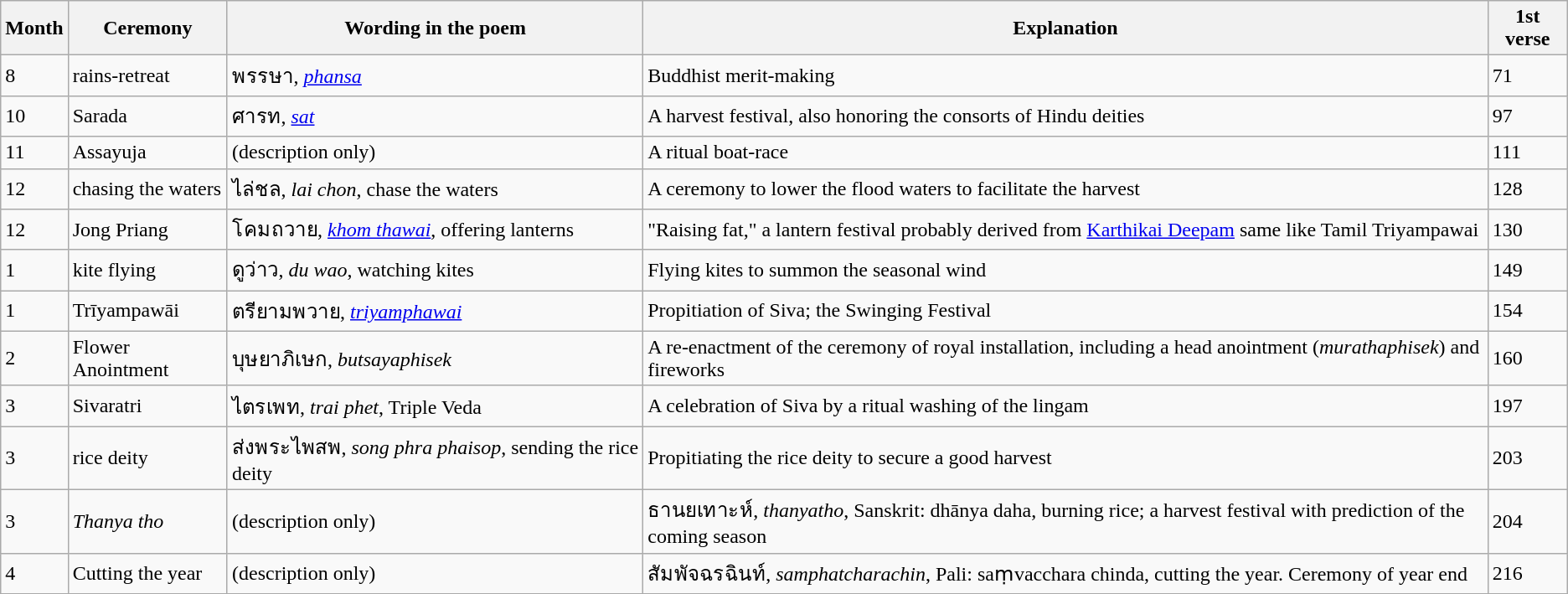<table class="wikitable">
<tr>
<th>Month</th>
<th>Ceremony</th>
<th>Wording in the poem</th>
<th>Explanation</th>
<th>1st verse</th>
</tr>
<tr>
<td>8</td>
<td>rains-retreat</td>
<td>พรรษา, <em><a href='#'>phansa</a></em></td>
<td>Buddhist merit-making</td>
<td>71</td>
</tr>
<tr>
<td>10</td>
<td>Sarada</td>
<td>ศารท, <em><a href='#'>sat</a></em></td>
<td>A harvest festival, also honoring the consorts of Hindu deities</td>
<td>97</td>
</tr>
<tr>
<td>11</td>
<td>Assayuja</td>
<td>(description only)</td>
<td>A ritual boat-race</td>
<td>111</td>
</tr>
<tr>
<td>12</td>
<td>chasing the waters</td>
<td>ไล่ชล, <em>lai chon</em>, chase the waters</td>
<td>A ceremony to lower the flood waters to facilitate the harvest</td>
<td>128</td>
</tr>
<tr>
<td>12</td>
<td>Jong Priang</td>
<td>โคมถวาย, <em><a href='#'>khom thawai</a></em>, offering lanterns</td>
<td>"Raising fat," a lantern festival probably derived from <a href='#'>Karthikai Deepam</a> same like Tamil Triyampawai</td>
<td>130</td>
</tr>
<tr>
<td>1</td>
<td>kite flying</td>
<td>ดูว่าว, <em>du wao</em>, watching kites</td>
<td>Flying kites to summon the seasonal wind</td>
<td>149</td>
</tr>
<tr>
<td>1</td>
<td>Trīyampawāi</td>
<td>ตรียามพวาย, <em><a href='#'>triyamphawai</a></em></td>
<td>Propitiation of Siva; the Swinging Festival</td>
<td>154</td>
</tr>
<tr>
<td>2</td>
<td>Flower Anointment</td>
<td>บุษยาภิเษก, <em>butsayaphisek</em></td>
<td>A re-enactment of the ceremony of royal installation, including a head anointment (<em>murathaphisek</em>) and fireworks</td>
<td>160</td>
</tr>
<tr>
<td>3</td>
<td>Sivaratri</td>
<td>ไตรเพท, <em>trai phet</em>, Triple Veda</td>
<td>A celebration of Siva by a ritual washing of the lingam</td>
<td>197</td>
</tr>
<tr>
<td>3</td>
<td>rice deity</td>
<td>ส่งพระไพสพ, <em>song phra phaisop</em>, sending the rice deity</td>
<td>Propitiating the rice deity to secure a good harvest</td>
<td>203</td>
</tr>
<tr>
<td>3</td>
<td><em>Thanya tho</em></td>
<td>(description only)</td>
<td>ธานยเทาะห์, <em>thanyatho</em>, Sanskrit: dhānya daha, burning rice; a harvest festival with prediction of the coming season</td>
<td>204</td>
</tr>
<tr>
<td>4</td>
<td>Cutting the year</td>
<td>(description only)</td>
<td>สัมพัจฉรฉินท์, <em>samphatcharachin</em>, Pali: saṃvacchara chinda, cutting the year. Ceremony of year end</td>
<td>216</td>
</tr>
<tr>
</tr>
</table>
